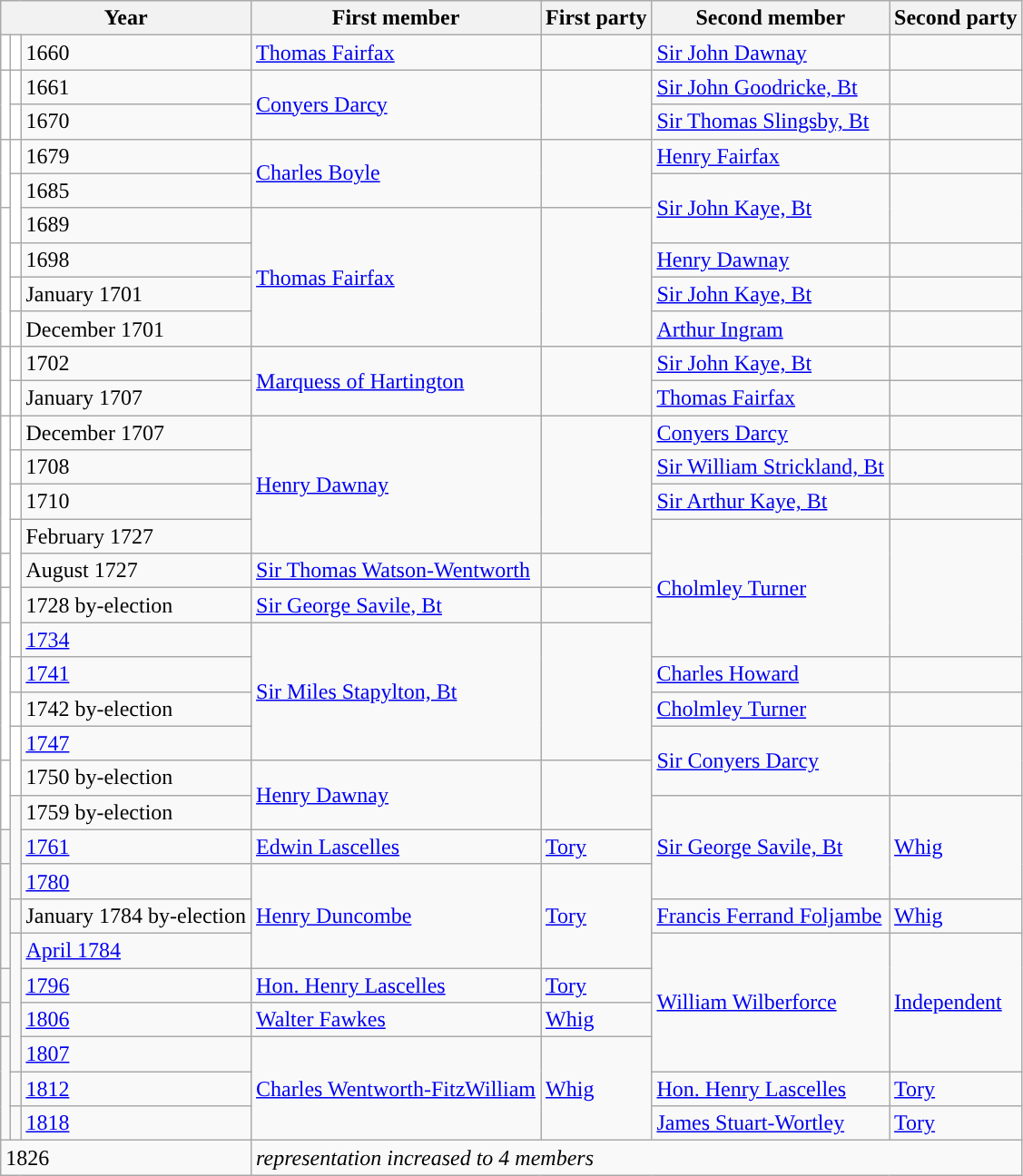<table class="wikitable">
<tr>
<th colspan="3">Year</th>
<th>First member</th>
<th>First party</th>
<th>Second member</th>
<th>Second party</th>
</tr>
<tr>
<td style="color:inherit;background-color: white"></td>
<td style="color:inherit;background-color: white"></td>
<td>1660</td>
<td><a href='#'>Thomas Fairfax</a></td>
<td></td>
<td><a href='#'>Sir John Dawnay</a></td>
<td></td>
</tr>
<tr>
<td rowspan="2" style="color:inherit;background-color: white"></td>
<td style="color:inherit;background-color: white"></td>
<td>1661</td>
<td rowspan="2"><a href='#'>Conyers Darcy</a></td>
<td rowspan="2"></td>
<td><a href='#'>Sir John Goodricke, Bt</a></td>
<td></td>
</tr>
<tr>
<td style="color:inherit;background-color: white"></td>
<td>1670</td>
<td><a href='#'>Sir Thomas Slingsby, Bt</a></td>
<td></td>
</tr>
<tr>
<td rowspan="2" style="color:inherit;background-color: white"></td>
<td style="color:inherit;background-color: white"></td>
<td>1679</td>
<td rowspan="2"><a href='#'>Charles Boyle</a></td>
<td rowspan="2"></td>
<td><a href='#'>Henry Fairfax</a></td>
<td></td>
</tr>
<tr>
<td rowspan="2" style="color:inherit;background-color: white"></td>
<td>1685</td>
<td rowspan="2"><a href='#'>Sir John Kaye, Bt</a></td>
<td rowspan="2"></td>
</tr>
<tr>
<td rowspan="4" style="color:inherit;background-color: white"></td>
<td>1689</td>
<td rowspan="4"><a href='#'>Thomas Fairfax</a></td>
<td rowspan="4"></td>
</tr>
<tr>
<td style="color:inherit;background-color: white"></td>
<td>1698</td>
<td><a href='#'>Henry Dawnay</a></td>
<td></td>
</tr>
<tr>
<td style="color:inherit;background-color: white"></td>
<td>January 1701</td>
<td><a href='#'>Sir John Kaye, Bt</a></td>
<td></td>
</tr>
<tr>
<td style="color:inherit;background-color: white"></td>
<td>December 1701</td>
<td><a href='#'>Arthur Ingram</a></td>
<td></td>
</tr>
<tr>
<td rowspan="2" style="color:inherit;background-color: white"></td>
<td style="color:inherit;background-color: white"></td>
<td>1702</td>
<td rowspan="2"><a href='#'>Marquess of Hartington</a></td>
<td rowspan="2"></td>
<td><a href='#'>Sir John Kaye, Bt</a></td>
<td></td>
</tr>
<tr>
<td style="color:inherit;background-color: white"></td>
<td>January 1707</td>
<td><a href='#'>Thomas Fairfax</a></td>
<td></td>
</tr>
<tr>
<td rowspan="4" style="color:inherit;background-color: white"></td>
<td style="color:inherit;background-color: white"></td>
<td>December 1707</td>
<td rowspan="4"><a href='#'>Henry Dawnay</a></td>
<td rowspan="4"></td>
<td><a href='#'>Conyers Darcy</a></td>
<td></td>
</tr>
<tr>
<td style="color:inherit;background-color: white"></td>
<td>1708</td>
<td><a href='#'>Sir William Strickland, Bt</a> </td>
<td></td>
</tr>
<tr>
<td style="color:inherit;background-color: white"></td>
<td>1710</td>
<td><a href='#'>Sir Arthur Kaye, Bt</a></td>
<td></td>
</tr>
<tr>
<td rowspan="4" style="color:inherit;background-color: white"></td>
<td>February  1727</td>
<td rowspan="4"><a href='#'>Cholmley Turner</a></td>
<td rowspan="4"></td>
</tr>
<tr>
<td style="color:inherit;background-color: white"></td>
<td>August 1727</td>
<td><a href='#'>Sir Thomas Watson-Wentworth</a></td>
<td></td>
</tr>
<tr>
<td style="color:inherit;background-color: white"></td>
<td>1728 by-election</td>
<td><a href='#'>Sir George Savile, Bt</a></td>
<td></td>
</tr>
<tr>
<td rowspan="4" style="color:inherit;background-color: white"></td>
<td><a href='#'>1734</a></td>
<td rowspan="4"><a href='#'>Sir Miles Stapylton, Bt</a></td>
<td rowspan="4"></td>
</tr>
<tr>
<td style="color:inherit;background-color: white"></td>
<td><a href='#'>1741</a></td>
<td><a href='#'>Charles Howard</a></td>
<td></td>
</tr>
<tr>
<td style="color:inherit;background-color: white"></td>
<td>1742 by-election</td>
<td><a href='#'>Cholmley Turner</a></td>
<td></td>
</tr>
<tr>
<td rowspan="2" style="color:inherit;background-color: white"></td>
<td><a href='#'>1747</a></td>
<td rowspan="2"><a href='#'>Sir Conyers Darcy</a></td>
<td rowspan="2"></td>
</tr>
<tr>
<td rowspan="2" style="color:inherit;background-color: white"></td>
<td>1750 by-election</td>
<td rowspan="2"><a href='#'>Henry Dawnay</a></td>
<td rowspan="2"></td>
</tr>
<tr>
<td rowspan="3" style="color:inherit;background-color: "></td>
<td>1759 by-election</td>
<td rowspan="3"><a href='#'>Sir George Savile, Bt</a></td>
<td rowspan="3"><a href='#'>Whig</a></td>
</tr>
<tr>
<td style="color:inherit;background-color: "></td>
<td><a href='#'>1761</a></td>
<td><a href='#'>Edwin Lascelles</a></td>
<td><a href='#'>Tory</a></td>
</tr>
<tr>
<td rowspan="3" style="color:inherit;background-color: "></td>
<td><a href='#'>1780</a></td>
<td rowspan="3"><a href='#'>Henry Duncombe</a></td>
<td rowspan="3"><a href='#'>Tory</a></td>
</tr>
<tr>
<td style="color:inherit;background-color: "></td>
<td>January 1784 by-election</td>
<td><a href='#'>Francis Ferrand Foljambe</a></td>
<td><a href='#'>Whig</a></td>
</tr>
<tr>
<td rowspan="4" style="color:inherit;background-color: "></td>
<td><a href='#'>April 1784</a></td>
<td rowspan="4"><a href='#'>William Wilberforce</a></td>
<td rowspan="4"><a href='#'>Independent</a></td>
</tr>
<tr>
<td style="color:inherit;background-color: "></td>
<td><a href='#'>1796</a></td>
<td><a href='#'>Hon. Henry Lascelles</a></td>
<td><a href='#'>Tory</a></td>
</tr>
<tr>
<td style="color:inherit;background-color: "></td>
<td><a href='#'>1806</a></td>
<td><a href='#'>Walter Fawkes</a></td>
<td><a href='#'>Whig</a></td>
</tr>
<tr>
<td rowspan="3" style="color:inherit;background-color: "></td>
<td><a href='#'>1807</a></td>
<td rowspan="3"><a href='#'>Charles Wentworth-FitzWilliam</a></td>
<td rowspan="3"><a href='#'>Whig</a></td>
</tr>
<tr>
<td style="color:inherit;background-color: "></td>
<td><a href='#'>1812</a></td>
<td><a href='#'>Hon. Henry Lascelles</a></td>
<td><a href='#'>Tory</a></td>
</tr>
<tr>
<td style="color:inherit;background-color: "></td>
<td><a href='#'>1818</a></td>
<td><a href='#'>James Stuart-Wortley</a></td>
<td><a href='#'>Tory</a></td>
</tr>
<tr>
<td colspan="3">1826</td>
<td colspan="6"><em>representation increased to 4 members</em></td>
</tr>
</table>
